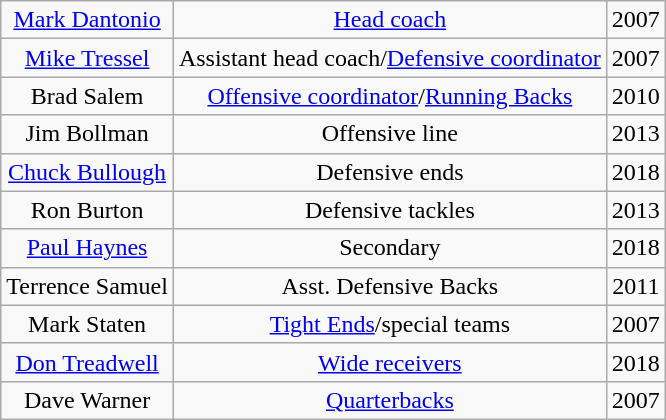<table class="wikitable">
<tr align="center">
<td><a href='#'>Mark Dantonio</a></td>
<td><a href='#'>Head coach</a></td>
<td>2007</td>
</tr>
<tr align="center">
<td><a href='#'>Mike Tressel</a></td>
<td>Assistant head coach/<a href='#'>Defensive coordinator</a></td>
<td>2007</td>
</tr>
<tr align="center">
<td>Brad Salem</td>
<td><a href='#'>Offensive coordinator</a>/<a href='#'>Running Backs</a></td>
<td>2010</td>
</tr>
<tr align="center">
<td>Jim Bollman</td>
<td>Offensive line</td>
<td>2013</td>
</tr>
<tr align="center">
<td><a href='#'>Chuck Bullough</a></td>
<td>Defensive ends</td>
<td>2018</td>
</tr>
<tr align="center">
<td>Ron Burton</td>
<td>Defensive tackles</td>
<td>2013</td>
</tr>
<tr align="center">
<td><a href='#'>Paul Haynes</a></td>
<td>Secondary</td>
<td>2018</td>
</tr>
<tr align="center">
<td>Terrence Samuel</td>
<td>Asst. Defensive Backs</td>
<td>2011</td>
</tr>
<tr align="center">
<td>Mark Staten</td>
<td><a href='#'>Tight Ends</a>/special teams</td>
<td>2007</td>
</tr>
<tr align="center">
<td><a href='#'>Don Treadwell</a></td>
<td><a href='#'>Wide receivers</a></td>
<td>2018</td>
</tr>
<tr align="center">
<td>Dave Warner</td>
<td><a href='#'>Quarterbacks</a></td>
<td>2007</td>
</tr>
</table>
